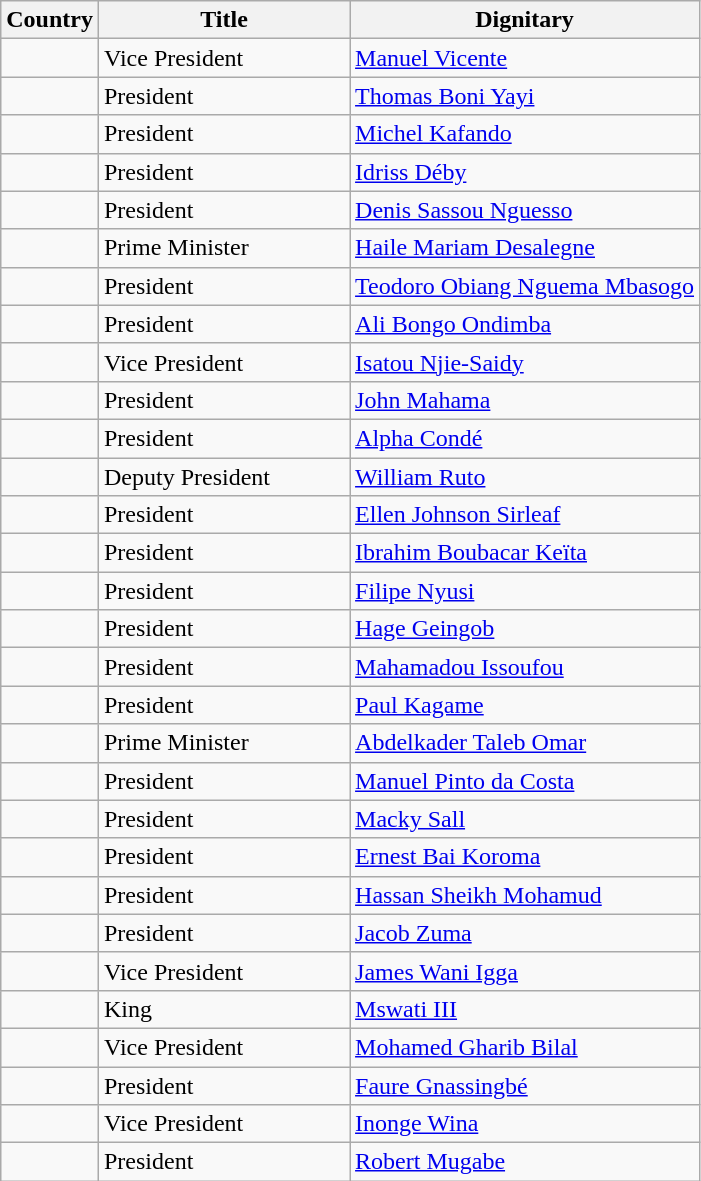<table class="wikitable sortable">
<tr>
<th>Country</th>
<th width="160px">Title</th>
<th>Dignitary</th>
</tr>
<tr>
<td></td>
<td>Vice President</td>
<td><a href='#'>Manuel Vicente</a></td>
</tr>
<tr>
<td></td>
<td>President</td>
<td><a href='#'>Thomas Boni Yayi</a></td>
</tr>
<tr>
<td></td>
<td>President</td>
<td><a href='#'>Michel Kafando</a></td>
</tr>
<tr>
<td></td>
<td>President</td>
<td><a href='#'>Idriss Déby</a></td>
</tr>
<tr>
<td></td>
<td>President</td>
<td><a href='#'>Denis Sassou Nguesso</a></td>
</tr>
<tr>
<td></td>
<td>Prime Minister</td>
<td><a href='#'>Haile Mariam Desalegne</a></td>
</tr>
<tr>
<td></td>
<td>President</td>
<td><a href='#'>Teodoro Obiang Nguema Mbasogo</a></td>
</tr>
<tr>
<td></td>
<td>President</td>
<td><a href='#'>Ali Bongo Ondimba</a></td>
</tr>
<tr>
<td></td>
<td>Vice President</td>
<td><a href='#'>Isatou Njie-Saidy</a></td>
</tr>
<tr>
<td></td>
<td>President</td>
<td><a href='#'>John Mahama</a></td>
</tr>
<tr>
<td></td>
<td>President</td>
<td><a href='#'>Alpha Condé</a></td>
</tr>
<tr>
<td></td>
<td data-sort-value="Vice President">Deputy President</td>
<td><a href='#'>William Ruto</a></td>
</tr>
<tr>
<td></td>
<td>President</td>
<td><a href='#'>Ellen Johnson Sirleaf</a></td>
</tr>
<tr>
<td></td>
<td>President</td>
<td><a href='#'>Ibrahim Boubacar Keïta</a></td>
</tr>
<tr>
<td></td>
<td>President</td>
<td><a href='#'>Filipe Nyusi</a></td>
</tr>
<tr>
<td></td>
<td>President</td>
<td><a href='#'>Hage Geingob</a></td>
</tr>
<tr>
<td></td>
<td>President</td>
<td><a href='#'>Mahamadou Issoufou</a></td>
</tr>
<tr>
<td></td>
<td>President</td>
<td><a href='#'>Paul Kagame</a></td>
</tr>
<tr>
<td></td>
<td>Prime Minister</td>
<td><a href='#'>Abdelkader Taleb Omar</a></td>
</tr>
<tr>
<td></td>
<td>President</td>
<td><a href='#'>Manuel Pinto da Costa</a></td>
</tr>
<tr>
<td></td>
<td>President</td>
<td><a href='#'>Macky Sall</a></td>
</tr>
<tr>
<td></td>
<td>President</td>
<td><a href='#'>Ernest Bai Koroma</a></td>
</tr>
<tr>
<td></td>
<td>President</td>
<td><a href='#'>Hassan Sheikh Mohamud</a></td>
</tr>
<tr>
<td></td>
<td>President</td>
<td><a href='#'>Jacob Zuma</a></td>
</tr>
<tr>
<td></td>
<td>Vice President</td>
<td><a href='#'>James Wani Igga</a></td>
</tr>
<tr>
<td></td>
<td>King</td>
<td><a href='#'>Mswati III</a></td>
</tr>
<tr>
<td></td>
<td>Vice President</td>
<td><a href='#'>Mohamed Gharib Bilal</a></td>
</tr>
<tr>
<td></td>
<td>President</td>
<td><a href='#'>Faure Gnassingbé</a></td>
</tr>
<tr>
<td></td>
<td>Vice President</td>
<td><a href='#'>Inonge Wina</a></td>
</tr>
<tr>
<td></td>
<td>President</td>
<td><a href='#'>Robert Mugabe</a></td>
</tr>
</table>
